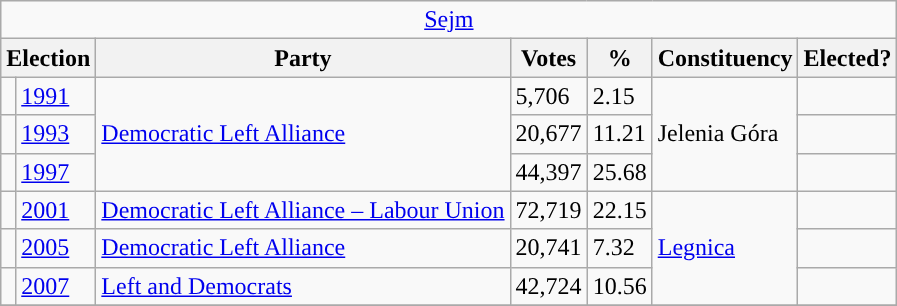<table class = 'wikitable'>
<tr>
<td colspan="7" style="text-align:center;"><a href='#'>Sejm</a></td>
</tr>
<tr>
<th colspan="2">Election</th>
<th>Party</th>
<th>Votes</th>
<th>%</th>
<th>Constituency</th>
<th>Elected?</th>
</tr>
<tr>
<td style="background-color: "></td>
<td><a href='#'>1991</a></td>
<td rowspan="3"><a href='#'>Democratic Left Alliance</a></td>
<td>5,706</td>
<td>2.15</td>
<td rowspan="3">Jelenia Góra</td>
<td></td>
</tr>
<tr>
<td style="background-color: "></td>
<td><a href='#'>1993</a></td>
<td>20,677</td>
<td>11.21</td>
<td></td>
</tr>
<tr>
<td style="background-color: "></td>
<td><a href='#'>1997</a></td>
<td>44,397</td>
<td>25.68</td>
<td></td>
</tr>
<tr>
<td style="background-color: "></td>
<td><a href='#'>2001</a></td>
<td><a href='#'>Democratic Left Alliance – Labour Union</a></td>
<td>72,719</td>
<td>22.15</td>
<td rowspan="3"><a href='#'>Legnica</a></td>
<td></td>
</tr>
<tr>
<td style="background-color: "></td>
<td><a href='#'>2005</a></td>
<td><a href='#'>Democratic Left Alliance</a></td>
<td>20,741</td>
<td>7.32</td>
<td></td>
</tr>
<tr>
<td style="background-color: "></td>
<td><a href='#'>2007</a></td>
<td><a href='#'>Left and Democrats</a></td>
<td>42,724</td>
<td>10.56</td>
<td></td>
</tr>
<tr>
</tr>
</table>
